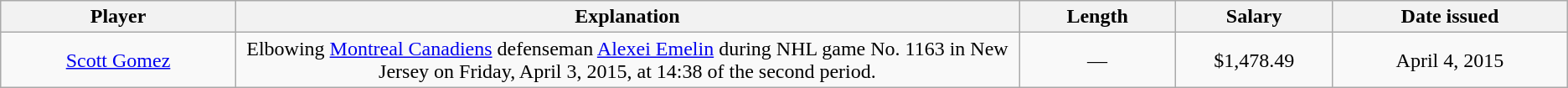<table class="wikitable" style="text-align:center;">
<tr>
<th style="width:15%;">Player</th>
<th style="width:50%;">Explanation</th>
<th style="width:10%;">Length</th>
<th style="width:10%;">Salary</th>
<th style="width:15%;">Date issued</th>
</tr>
<tr>
<td><a href='#'>Scott Gomez</a></td>
<td>Elbowing <a href='#'>Montreal Canadiens</a> defenseman <a href='#'>Alexei Emelin</a> during NHL game No. 1163 in New Jersey on Friday, April 3, 2015, at 14:38 of the second period.</td>
<td>—</td>
<td>$1,478.49</td>
<td>April 4, 2015</td>
</tr>
</table>
